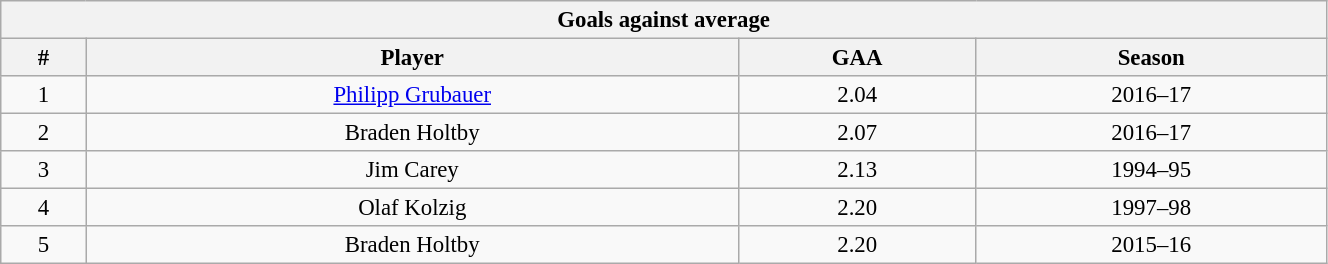<table class="wikitable" style="text-align: center; font-size: 95%" width="70%">
<tr>
<th colspan="4">Goals against average</th>
</tr>
<tr>
<th>#</th>
<th>Player</th>
<th>GAA</th>
<th>Season</th>
</tr>
<tr>
<td>1</td>
<td><a href='#'>Philipp Grubauer</a></td>
<td>2.04</td>
<td>2016–17</td>
</tr>
<tr>
<td>2</td>
<td>Braden Holtby</td>
<td>2.07</td>
<td>2016–17</td>
</tr>
<tr>
<td>3</td>
<td>Jim Carey</td>
<td>2.13</td>
<td>1994–95</td>
</tr>
<tr>
<td>4</td>
<td>Olaf Kolzig</td>
<td>2.20</td>
<td>1997–98</td>
</tr>
<tr>
<td>5</td>
<td>Braden Holtby</td>
<td>2.20</td>
<td>2015–16</td>
</tr>
</table>
